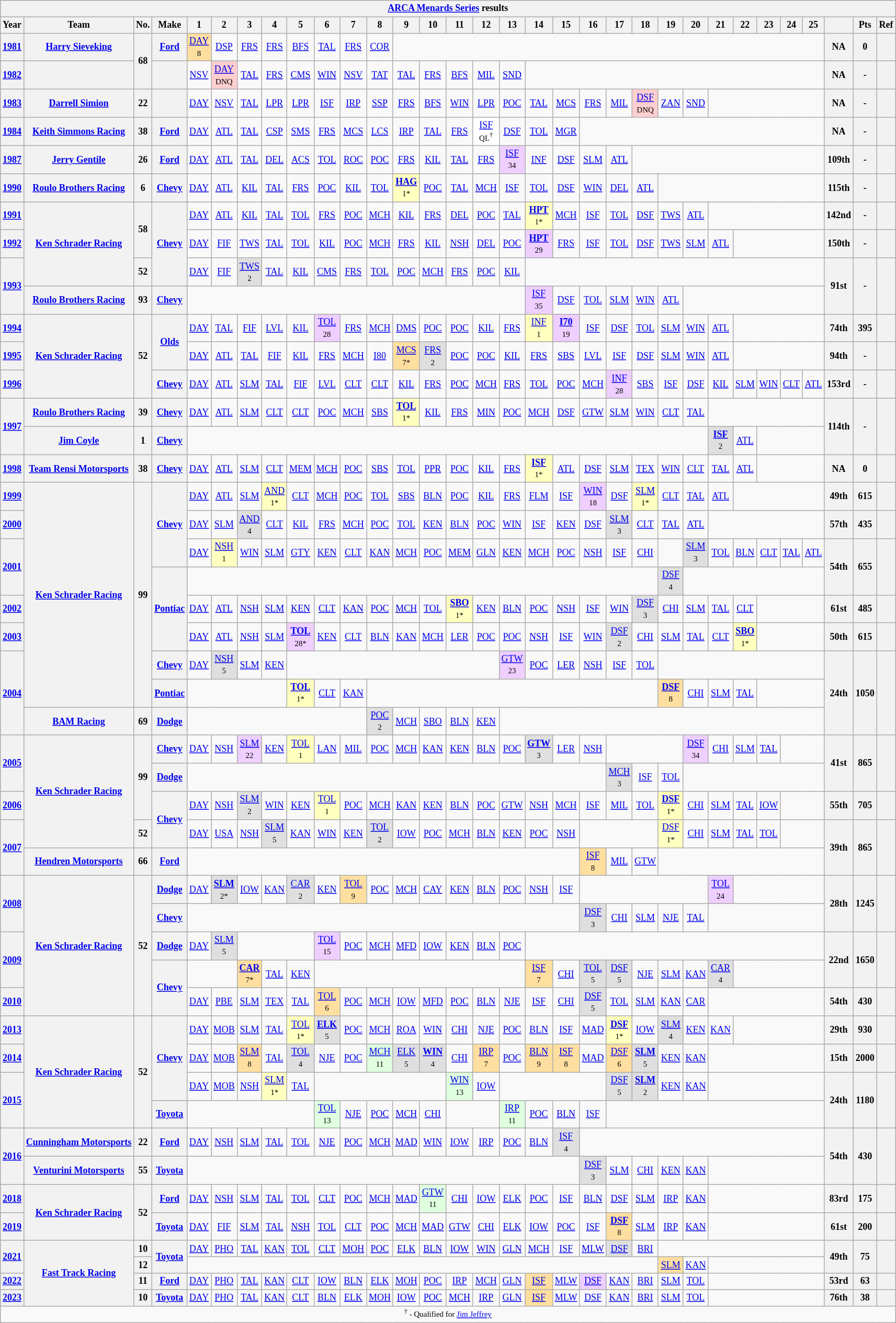<table class="wikitable" style="text-align:center; font-size:75%">
<tr>
<th colspan=45><a href='#'>ARCA Menards Series</a> results</th>
</tr>
<tr>
<th>Year</th>
<th>Team</th>
<th>No.</th>
<th>Make</th>
<th>1</th>
<th>2</th>
<th>3</th>
<th>4</th>
<th>5</th>
<th>6</th>
<th>7</th>
<th>8</th>
<th>9</th>
<th>10</th>
<th>11</th>
<th>12</th>
<th>13</th>
<th>14</th>
<th>15</th>
<th>16</th>
<th>17</th>
<th>18</th>
<th>19</th>
<th>20</th>
<th>21</th>
<th>22</th>
<th>23</th>
<th>24</th>
<th>25</th>
<th></th>
<th>Pts</th>
<th>Ref</th>
</tr>
<tr>
<th><a href='#'>1981</a></th>
<th><a href='#'>Harry Sieveking</a></th>
<th rowspan=2>68</th>
<th><a href='#'>Ford</a></th>
<td style="background:#FFDF9F;"><a href='#'>DAY</a><br><small>8</small></td>
<td><a href='#'>DSP</a></td>
<td><a href='#'>FRS</a></td>
<td><a href='#'>FRS</a></td>
<td><a href='#'>BFS</a></td>
<td><a href='#'>TAL</a></td>
<td><a href='#'>FRS</a></td>
<td><a href='#'>COR</a></td>
<td colspan=17></td>
<th>NA</th>
<th>0</th>
<th></th>
</tr>
<tr>
<th><a href='#'>1982</a></th>
<th></th>
<th></th>
<td><a href='#'>NSV</a></td>
<td style="background:#FFCFCF;"><a href='#'>DAY</a><br><small>DNQ</small></td>
<td><a href='#'>TAL</a></td>
<td><a href='#'>FRS</a></td>
<td><a href='#'>CMS</a></td>
<td><a href='#'>WIN</a></td>
<td><a href='#'>NSV</a></td>
<td><a href='#'>TAT</a></td>
<td><a href='#'>TAL</a></td>
<td><a href='#'>FRS</a></td>
<td><a href='#'>BFS</a></td>
<td><a href='#'>MIL</a></td>
<td><a href='#'>SND</a></td>
<td colspan=12></td>
<th>NA</th>
<th>-</th>
<th></th>
</tr>
<tr>
<th><a href='#'>1983</a></th>
<th><a href='#'>Darrell Simion</a></th>
<th>22</th>
<th></th>
<td><a href='#'>DAY</a></td>
<td><a href='#'>NSV</a></td>
<td><a href='#'>TAL</a></td>
<td><a href='#'>LPR</a></td>
<td><a href='#'>LPR</a></td>
<td><a href='#'>ISF</a></td>
<td><a href='#'>IRP</a></td>
<td><a href='#'>SSP</a></td>
<td><a href='#'>FRS</a></td>
<td><a href='#'>BFS</a></td>
<td><a href='#'>WIN</a></td>
<td><a href='#'>LPR</a></td>
<td><a href='#'>POC</a></td>
<td><a href='#'>TAL</a></td>
<td><a href='#'>MCS</a></td>
<td><a href='#'>FRS</a></td>
<td><a href='#'>MIL</a></td>
<td style="background:#FFCFCF;"><a href='#'>DSF</a><br><small>DNQ</small></td>
<td><a href='#'>ZAN</a></td>
<td><a href='#'>SND</a></td>
<td colspan=5></td>
<th>NA</th>
<th>-</th>
<th></th>
</tr>
<tr>
<th><a href='#'>1984</a></th>
<th><a href='#'>Keith Simmons Racing</a></th>
<th>38</th>
<th><a href='#'>Ford</a></th>
<td><a href='#'>DAY</a></td>
<td><a href='#'>ATL</a></td>
<td><a href='#'>TAL</a></td>
<td><a href='#'>CSP</a></td>
<td><a href='#'>SMS</a></td>
<td><a href='#'>FRS</a></td>
<td><a href='#'>MCS</a></td>
<td><a href='#'>LCS</a></td>
<td><a href='#'>IRP</a></td>
<td><a href='#'>TAL</a></td>
<td><a href='#'>FRS</a></td>
<td style="background:#FFFFFF;"><a href='#'>ISF</a><br><small>QL<sup>†</sup></small></td>
<td><a href='#'>DSF</a></td>
<td><a href='#'>TOL</a></td>
<td><a href='#'>MGR</a></td>
<td colspan=10></td>
<th>NA</th>
<th>-</th>
<th></th>
</tr>
<tr>
<th><a href='#'>1987</a></th>
<th><a href='#'>Jerry Gentile</a></th>
<th>26</th>
<th><a href='#'>Ford</a></th>
<td><a href='#'>DAY</a></td>
<td><a href='#'>ATL</a></td>
<td><a href='#'>TAL</a></td>
<td><a href='#'>DEL</a></td>
<td><a href='#'>ACS</a></td>
<td><a href='#'>TOL</a></td>
<td><a href='#'>ROC</a></td>
<td><a href='#'>POC</a></td>
<td><a href='#'>FRS</a></td>
<td><a href='#'>KIL</a></td>
<td><a href='#'>TAL</a></td>
<td><a href='#'>FRS</a></td>
<td style="background:#EFCFFF;"><a href='#'>ISF</a><br><small>34</small></td>
<td><a href='#'>INF</a></td>
<td><a href='#'>DSF</a></td>
<td><a href='#'>SLM</a></td>
<td><a href='#'>ATL</a></td>
<td colspan=8></td>
<th>109th</th>
<th>-</th>
<th></th>
</tr>
<tr>
<th><a href='#'>1990</a></th>
<th><a href='#'>Roulo Brothers Racing</a></th>
<th>6</th>
<th><a href='#'>Chevy</a></th>
<td><a href='#'>DAY</a></td>
<td><a href='#'>ATL</a></td>
<td><a href='#'>KIL</a></td>
<td><a href='#'>TAL</a></td>
<td><a href='#'>FRS</a></td>
<td><a href='#'>POC</a></td>
<td><a href='#'>KIL</a></td>
<td><a href='#'>TOL</a></td>
<td style="background:#FFFFBF;"><strong><a href='#'>HAG</a></strong><br><small>1*</small></td>
<td><a href='#'>POC</a></td>
<td><a href='#'>TAL</a></td>
<td><a href='#'>MCH</a></td>
<td><a href='#'>ISF</a></td>
<td><a href='#'>TOL</a></td>
<td><a href='#'>DSF</a></td>
<td><a href='#'>WIN</a></td>
<td><a href='#'>DEL</a></td>
<td><a href='#'>ATL</a></td>
<td colspan=7></td>
<th>115th</th>
<th>-</th>
<th></th>
</tr>
<tr>
<th><a href='#'>1991</a></th>
<th rowspan=3><a href='#'>Ken Schrader Racing</a></th>
<th rowspan=2>58</th>
<th rowspan=3><a href='#'>Chevy</a></th>
<td><a href='#'>DAY</a></td>
<td><a href='#'>ATL</a></td>
<td><a href='#'>KIL</a></td>
<td><a href='#'>TAL</a></td>
<td><a href='#'>TOL</a></td>
<td><a href='#'>FRS</a></td>
<td><a href='#'>POC</a></td>
<td><a href='#'>MCH</a></td>
<td><a href='#'>KIL</a></td>
<td><a href='#'>FRS</a></td>
<td><a href='#'>DEL</a></td>
<td><a href='#'>POC</a></td>
<td><a href='#'>TAL</a></td>
<td style="background:#FFFFBF;"><strong><a href='#'>HPT</a></strong><br><small>1*</small></td>
<td><a href='#'>MCH</a></td>
<td><a href='#'>ISF</a></td>
<td><a href='#'>TOL</a></td>
<td><a href='#'>DSF</a></td>
<td><a href='#'>TWS</a></td>
<td><a href='#'>ATL</a></td>
<td colspan=5></td>
<th>142nd</th>
<th>-</th>
<th></th>
</tr>
<tr>
<th><a href='#'>1992</a></th>
<td><a href='#'>DAY</a></td>
<td><a href='#'>FIF</a></td>
<td><a href='#'>TWS</a></td>
<td><a href='#'>TAL</a></td>
<td><a href='#'>TOL</a></td>
<td><a href='#'>KIL</a></td>
<td><a href='#'>POC</a></td>
<td><a href='#'>MCH</a></td>
<td><a href='#'>FRS</a></td>
<td><a href='#'>KIL</a></td>
<td><a href='#'>NSH</a></td>
<td><a href='#'>DEL</a></td>
<td><a href='#'>POC</a></td>
<td style="background:#EFCFFF;"><strong><a href='#'>HPT</a></strong><br><small>29</small></td>
<td><a href='#'>FRS</a></td>
<td><a href='#'>ISF</a></td>
<td><a href='#'>TOL</a></td>
<td><a href='#'>DSF</a></td>
<td><a href='#'>TWS</a></td>
<td><a href='#'>SLM</a></td>
<td><a href='#'>ATL</a></td>
<td colspan=4></td>
<th>150th</th>
<th>-</th>
<th></th>
</tr>
<tr>
<th rowspan=2><a href='#'>1993</a></th>
<th>52</th>
<td><a href='#'>DAY</a></td>
<td><a href='#'>FIF</a></td>
<td style="background:#DFDFDF;"><a href='#'>TWS</a><br><small>2</small></td>
<td><a href='#'>TAL</a></td>
<td><a href='#'>KIL</a></td>
<td><a href='#'>CMS</a></td>
<td><a href='#'>FRS</a></td>
<td><a href='#'>TOL</a></td>
<td><a href='#'>POC</a></td>
<td><a href='#'>MCH</a></td>
<td><a href='#'>FRS</a></td>
<td><a href='#'>POC</a></td>
<td><a href='#'>KIL</a></td>
<td colspan=12></td>
<th rowspan=2>91st</th>
<th rowspan=2>-</th>
<th rowspan=2></th>
</tr>
<tr>
<th><a href='#'>Roulo Brothers Racing</a></th>
<th>93</th>
<th><a href='#'>Chevy</a></th>
<td colspan=13></td>
<td style="background:#EFCFFF;"><a href='#'>ISF</a><br><small>35</small></td>
<td><a href='#'>DSF</a></td>
<td><a href='#'>TOL</a></td>
<td><a href='#'>SLM</a></td>
<td><a href='#'>WIN</a></td>
<td><a href='#'>ATL</a></td>
<td colspan=6></td>
</tr>
<tr>
<th><a href='#'>1994</a></th>
<th rowspan=3><a href='#'>Ken Schrader Racing</a></th>
<th rowspan=3>52</th>
<th rowspan=2><a href='#'>Olds</a></th>
<td><a href='#'>DAY</a></td>
<td><a href='#'>TAL</a></td>
<td><a href='#'>FIF</a></td>
<td><a href='#'>LVL</a></td>
<td><a href='#'>KIL</a></td>
<td style="background:#EFCFFF;"><a href='#'>TOL</a><br><small>28</small></td>
<td><a href='#'>FRS</a></td>
<td><a href='#'>MCH</a></td>
<td><a href='#'>DMS</a></td>
<td><a href='#'>POC</a></td>
<td><a href='#'>POC</a></td>
<td><a href='#'>KIL</a></td>
<td><a href='#'>FRS</a></td>
<td style="background:#FFFFBF;"><a href='#'>INF</a><br><small>1</small></td>
<td style="background:#EFCFFF;"><strong><a href='#'>I70</a></strong><br><small>19</small></td>
<td><a href='#'>ISF</a></td>
<td><a href='#'>DSF</a></td>
<td><a href='#'>TOL</a></td>
<td><a href='#'>SLM</a></td>
<td><a href='#'>WIN</a></td>
<td><a href='#'>ATL</a></td>
<td colspan=4></td>
<th>74th</th>
<th>395</th>
<th></th>
</tr>
<tr>
<th><a href='#'>1995</a></th>
<td><a href='#'>DAY</a></td>
<td><a href='#'>ATL</a></td>
<td><a href='#'>TAL</a></td>
<td><a href='#'>FIF</a></td>
<td><a href='#'>KIL</a></td>
<td><a href='#'>FRS</a></td>
<td><a href='#'>MCH</a></td>
<td><a href='#'>I80</a></td>
<td style="background:#FFDF9F;"><a href='#'>MCS</a><br><small>7*</small></td>
<td style="background:#DFDFDF;"><a href='#'>FRS</a><br><small>2</small></td>
<td><a href='#'>POC</a></td>
<td><a href='#'>POC</a></td>
<td><a href='#'>KIL</a></td>
<td><a href='#'>FRS</a></td>
<td><a href='#'>SBS</a></td>
<td><a href='#'>LVL</a></td>
<td><a href='#'>ISF</a></td>
<td><a href='#'>DSF</a></td>
<td><a href='#'>SLM</a></td>
<td><a href='#'>WIN</a></td>
<td><a href='#'>ATL</a></td>
<td colspan=4></td>
<th>94th</th>
<th>-</th>
<th></th>
</tr>
<tr>
<th><a href='#'>1996</a></th>
<th><a href='#'>Chevy</a></th>
<td><a href='#'>DAY</a></td>
<td><a href='#'>ATL</a></td>
<td><a href='#'>SLM</a></td>
<td><a href='#'>TAL</a></td>
<td><a href='#'>FIF</a></td>
<td><a href='#'>LVL</a></td>
<td><a href='#'>CLT</a></td>
<td><a href='#'>CLT</a></td>
<td><a href='#'>KIL</a></td>
<td><a href='#'>FRS</a></td>
<td><a href='#'>POC</a></td>
<td><a href='#'>MCH</a></td>
<td><a href='#'>FRS</a></td>
<td><a href='#'>TOL</a></td>
<td><a href='#'>POC</a></td>
<td><a href='#'>MCH</a></td>
<td style="background:#EFCFFF;"><a href='#'>INF</a><br><small>28</small></td>
<td><a href='#'>SBS</a></td>
<td><a href='#'>ISF</a></td>
<td><a href='#'>DSF</a></td>
<td><a href='#'>KIL</a></td>
<td><a href='#'>SLM</a></td>
<td><a href='#'>WIN</a></td>
<td><a href='#'>CLT</a></td>
<td><a href='#'>ATL</a></td>
<th>153rd</th>
<th>-</th>
<th></th>
</tr>
<tr>
<th rowspan=2><a href='#'>1997</a></th>
<th><a href='#'>Roulo Brothers Racing</a></th>
<th>39</th>
<th><a href='#'>Chevy</a></th>
<td><a href='#'>DAY</a></td>
<td><a href='#'>ATL</a></td>
<td><a href='#'>SLM</a></td>
<td><a href='#'>CLT</a></td>
<td><a href='#'>CLT</a></td>
<td><a href='#'>POC</a></td>
<td><a href='#'>MCH</a></td>
<td><a href='#'>SBS</a></td>
<td style="background:#FFFFBF;"><strong><a href='#'>TOL</a></strong><br><small>1*</small></td>
<td><a href='#'>KIL</a></td>
<td><a href='#'>FRS</a></td>
<td><a href='#'>MIN</a></td>
<td><a href='#'>POC</a></td>
<td><a href='#'>MCH</a></td>
<td><a href='#'>DSF</a></td>
<td><a href='#'>GTW</a></td>
<td><a href='#'>SLM</a></td>
<td><a href='#'>WIN</a></td>
<td><a href='#'>CLT</a></td>
<td><a href='#'>TAL</a></td>
<td colspan=5></td>
<th rowspan=2>114th</th>
<th rowspan=2>-</th>
<th rowspan=2></th>
</tr>
<tr>
<th><a href='#'>Jim Coyle</a></th>
<th>1</th>
<th><a href='#'>Chevy</a></th>
<td colspan=20></td>
<td style="background:#DFDFDF;"><strong><a href='#'>ISF</a></strong><br><small>2</small></td>
<td><a href='#'>ATL</a></td>
<td colspan=3></td>
</tr>
<tr>
<th><a href='#'>1998</a></th>
<th><a href='#'>Team Rensi Motorsports</a></th>
<th>38</th>
<th><a href='#'>Chevy</a></th>
<td><a href='#'>DAY</a></td>
<td><a href='#'>ATL</a></td>
<td><a href='#'>SLM</a></td>
<td><a href='#'>CLT</a></td>
<td><a href='#'>MEM</a></td>
<td><a href='#'>MCH</a></td>
<td><a href='#'>POC</a></td>
<td><a href='#'>SBS</a></td>
<td><a href='#'>TOL</a></td>
<td><a href='#'>PPR</a></td>
<td><a href='#'>POC</a></td>
<td><a href='#'>KIL</a></td>
<td><a href='#'>FRS</a></td>
<td style="background:#FFFFBF;"><strong><a href='#'>ISF</a></strong><br><small>1*</small></td>
<td><a href='#'>ATL</a></td>
<td><a href='#'>DSF</a></td>
<td><a href='#'>SLM</a></td>
<td><a href='#'>TEX</a></td>
<td><a href='#'>WIN</a></td>
<td><a href='#'>CLT</a></td>
<td><a href='#'>TAL</a></td>
<td><a href='#'>ATL</a></td>
<td colspan=3></td>
<th>NA</th>
<th>0</th>
<th></th>
</tr>
<tr>
<th><a href='#'>1999</a></th>
<th rowspan=8><a href='#'>Ken Schrader Racing</a></th>
<th rowspan=8>99</th>
<th rowspan=3><a href='#'>Chevy</a></th>
<td><a href='#'>DAY</a></td>
<td><a href='#'>ATL</a></td>
<td><a href='#'>SLM</a></td>
<td style="background:#FFFFBF;"><a href='#'>AND</a><br><small>1*</small></td>
<td><a href='#'>CLT</a></td>
<td><a href='#'>MCH</a></td>
<td><a href='#'>POC</a></td>
<td><a href='#'>TOL</a></td>
<td><a href='#'>SBS</a></td>
<td><a href='#'>BLN</a></td>
<td><a href='#'>POC</a></td>
<td><a href='#'>KIL</a></td>
<td><a href='#'>FRS</a></td>
<td><a href='#'>FLM</a></td>
<td><a href='#'>ISF</a></td>
<td style="background:#EFCFFF;"><a href='#'>WIN</a><br><small>18</small></td>
<td><a href='#'>DSF</a></td>
<td style="background:#FFFFBF;"><a href='#'>SLM</a><br><small>1*</small></td>
<td><a href='#'>CLT</a></td>
<td><a href='#'>TAL</a></td>
<td><a href='#'>ATL</a></td>
<td colspan=4></td>
<th>49th</th>
<th>615</th>
<th></th>
</tr>
<tr>
<th><a href='#'>2000</a></th>
<td><a href='#'>DAY</a></td>
<td><a href='#'>SLM</a></td>
<td style="background:#DFDFDF;"><a href='#'>AND</a><br><small>4</small></td>
<td><a href='#'>CLT</a></td>
<td><a href='#'>KIL</a></td>
<td><a href='#'>FRS</a></td>
<td><a href='#'>MCH</a></td>
<td><a href='#'>POC</a></td>
<td><a href='#'>TOL</a></td>
<td><a href='#'>KEN</a></td>
<td><a href='#'>BLN</a></td>
<td><a href='#'>POC</a></td>
<td><a href='#'>WIN</a></td>
<td><a href='#'>ISF</a></td>
<td><a href='#'>KEN</a></td>
<td><a href='#'>DSF</a></td>
<td style="background:#DFDFDF;"><a href='#'>SLM</a><br><small>3</small></td>
<td><a href='#'>CLT</a></td>
<td><a href='#'>TAL</a></td>
<td><a href='#'>ATL</a></td>
<td colspan=5></td>
<th>57th</th>
<th>435</th>
<th></th>
</tr>
<tr>
<th rowspan=2><a href='#'>2001</a></th>
<td><a href='#'>DAY</a></td>
<td style="background:#FFFFBF;"><a href='#'>NSH</a><br><small>1</small></td>
<td><a href='#'>WIN</a></td>
<td><a href='#'>SLM</a></td>
<td><a href='#'>GTY</a></td>
<td><a href='#'>KEN</a></td>
<td><a href='#'>CLT</a></td>
<td><a href='#'>KAN</a></td>
<td><a href='#'>MCH</a></td>
<td><a href='#'>POC</a></td>
<td><a href='#'>MEM</a></td>
<td><a href='#'>GLN</a></td>
<td><a href='#'>KEN</a></td>
<td><a href='#'>MCH</a></td>
<td><a href='#'>POC</a></td>
<td><a href='#'>NSH</a></td>
<td><a href='#'>ISF</a></td>
<td><a href='#'>CHI</a></td>
<td></td>
<td style="background:#DFDFDF;"><a href='#'>SLM</a><br><small>3</small></td>
<td><a href='#'>TOL</a></td>
<td><a href='#'>BLN</a></td>
<td><a href='#'>CLT</a></td>
<td><a href='#'>TAL</a></td>
<td><a href='#'>ATL</a></td>
<th rowspan=2>54th</th>
<th rowspan=2>655</th>
<th rowspan=2></th>
</tr>
<tr>
<th rowspan=3><a href='#'>Pontiac</a></th>
<td colspan=18></td>
<td style="background:#DFDFDF;"><a href='#'>DSF</a><br><small>4</small></td>
<td colspan=6></td>
</tr>
<tr>
<th><a href='#'>2002</a></th>
<td><a href='#'>DAY</a></td>
<td><a href='#'>ATL</a></td>
<td><a href='#'>NSH</a></td>
<td><a href='#'>SLM</a></td>
<td><a href='#'>KEN</a></td>
<td><a href='#'>CLT</a></td>
<td><a href='#'>KAN</a></td>
<td><a href='#'>POC</a></td>
<td><a href='#'>MCH</a></td>
<td><a href='#'>TOL</a></td>
<td style="background:#FFFFBF;"><strong><a href='#'>SBO</a></strong><br><small>1*</small></td>
<td><a href='#'>KEN</a></td>
<td><a href='#'>BLN</a></td>
<td><a href='#'>POC</a></td>
<td><a href='#'>NSH</a></td>
<td><a href='#'>ISF</a></td>
<td><a href='#'>WIN</a></td>
<td style="background:#DFDFDF;"><a href='#'>DSF</a><br><small>3</small></td>
<td><a href='#'>CHI</a></td>
<td><a href='#'>SLM</a></td>
<td><a href='#'>TAL</a></td>
<td><a href='#'>CLT</a></td>
<td colspan=3></td>
<th>61st</th>
<th>485</th>
<th></th>
</tr>
<tr>
<th><a href='#'>2003</a></th>
<td><a href='#'>DAY</a></td>
<td><a href='#'>ATL</a></td>
<td><a href='#'>NSH</a></td>
<td><a href='#'>SLM</a></td>
<td style="background:#EFCFFF;"><strong><a href='#'>TOL</a></strong><br><small>28*</small></td>
<td><a href='#'>KEN</a></td>
<td><a href='#'>CLT</a></td>
<td><a href='#'>BLN</a></td>
<td><a href='#'>KAN</a></td>
<td><a href='#'>MCH</a></td>
<td><a href='#'>LER</a></td>
<td><a href='#'>POC</a></td>
<td><a href='#'>POC</a></td>
<td><a href='#'>NSH</a></td>
<td><a href='#'>ISF</a></td>
<td><a href='#'>WIN</a></td>
<td style="background:#DFDFDF;"><a href='#'>DSF</a><br><small>2</small></td>
<td><a href='#'>CHI</a></td>
<td><a href='#'>SLM</a></td>
<td><a href='#'>TAL</a></td>
<td><a href='#'>CLT</a></td>
<td style="background:#FFFFBF;"><strong><a href='#'>SBO</a></strong><br><small>1*</small></td>
<td colspan=3></td>
<th>50th</th>
<th>615</th>
<th></th>
</tr>
<tr>
<th rowspan=3><a href='#'>2004</a></th>
<th><a href='#'>Chevy</a></th>
<td><a href='#'>DAY</a></td>
<td style="background:#DFDFDF;"><a href='#'>NSH</a><br><small>5</small></td>
<td><a href='#'>SLM</a></td>
<td><a href='#'>KEN</a></td>
<td colspan=8></td>
<td style="background:#EFCFFF;"><a href='#'>GTW</a><br><small>23</small></td>
<td><a href='#'>POC</a></td>
<td><a href='#'>LER</a></td>
<td><a href='#'>NSH</a></td>
<td><a href='#'>ISF</a></td>
<td><a href='#'>TOL</a></td>
<td colspan=7></td>
<th rowspan=3>24th</th>
<th rowspan=3>1050</th>
<th rowspan=3></th>
</tr>
<tr>
<th><a href='#'>Pontiac</a></th>
<td colspan=4></td>
<td style="background:#FFFFBF;"><strong><a href='#'>TOL</a></strong><br><small>1*</small></td>
<td><a href='#'>CLT</a></td>
<td><a href='#'>KAN</a></td>
<td colspan=11></td>
<td style="background:#FFDF9F;"><strong><a href='#'>DSF</a></strong><br><small>8</small></td>
<td><a href='#'>CHI</a></td>
<td><a href='#'>SLM</a></td>
<td><a href='#'>TAL</a></td>
<td colspan=3></td>
</tr>
<tr>
<th><a href='#'>BAM Racing</a></th>
<th>69</th>
<th><a href='#'>Dodge</a></th>
<td colspan=7></td>
<td style="background:#DFDFDF;"><a href='#'>POC</a><br><small>2</small></td>
<td><a href='#'>MCH</a></td>
<td><a href='#'>SBO</a></td>
<td><a href='#'>BLN</a></td>
<td><a href='#'>KEN</a></td>
<td colspan=13></td>
</tr>
<tr>
<th rowspan=2><a href='#'>2005</a></th>
<th rowspan=4><a href='#'>Ken Schrader Racing</a></th>
<th rowspan=3>99</th>
<th><a href='#'>Chevy</a></th>
<td><a href='#'>DAY</a></td>
<td><a href='#'>NSH</a></td>
<td style="background:#EFCFFF;"><a href='#'>SLM</a><br><small>22</small></td>
<td><a href='#'>KEN</a></td>
<td style="background:#FFFFBF;"><a href='#'>TOL</a><br><small>1</small></td>
<td><a href='#'>LAN</a></td>
<td><a href='#'>MIL</a></td>
<td><a href='#'>POC</a></td>
<td><a href='#'>MCH</a></td>
<td><a href='#'>KAN</a></td>
<td><a href='#'>KEN</a></td>
<td><a href='#'>BLN</a></td>
<td><a href='#'>POC</a></td>
<td style="background:#DFDFDF;"><strong><a href='#'>GTW</a></strong><br><small>3</small></td>
<td><a href='#'>LER</a></td>
<td><a href='#'>NSH</a></td>
<td colspan=3></td>
<td style="background:#EFCFFF;"><a href='#'>DSF</a><br><small>34</small></td>
<td><a href='#'>CHI</a></td>
<td><a href='#'>SLM</a></td>
<td><a href='#'>TAL</a></td>
<td colspan=2></td>
<th rowspan=2>41st</th>
<th rowspan=2>865</th>
<th rowspan=2></th>
</tr>
<tr>
<th><a href='#'>Dodge</a></th>
<td colspan=16></td>
<td style="background:#DFDFDF;"><a href='#'>MCH</a><br><small>3</small></td>
<td><a href='#'>ISF</a></td>
<td><a href='#'>TOL</a></td>
<td colspan=6></td>
</tr>
<tr>
<th><a href='#'>2006</a></th>
<th rowspan=2><a href='#'>Chevy</a></th>
<td><a href='#'>DAY</a></td>
<td><a href='#'>NSH</a></td>
<td style="background:#DFDFDF;"><a href='#'>SLM</a><br><small>2</small></td>
<td><a href='#'>WIN</a></td>
<td><a href='#'>KEN</a></td>
<td style="background:#FFFFBF;"><a href='#'>TOL</a><br><small>1</small></td>
<td><a href='#'>POC</a></td>
<td><a href='#'>MCH</a></td>
<td><a href='#'>KAN</a></td>
<td><a href='#'>KEN</a></td>
<td><a href='#'>BLN</a></td>
<td><a href='#'>POC</a></td>
<td><a href='#'>GTW</a></td>
<td><a href='#'>NSH</a></td>
<td><a href='#'>MCH</a></td>
<td><a href='#'>ISF</a></td>
<td><a href='#'>MIL</a></td>
<td><a href='#'>TOL</a></td>
<td style="background:#FFFFBF;"><strong><a href='#'>DSF</a></strong><br><small>1*</small></td>
<td><a href='#'>CHI</a></td>
<td><a href='#'>SLM</a></td>
<td><a href='#'>TAL</a></td>
<td><a href='#'>IOW</a></td>
<td colspan=2></td>
<th>55th</th>
<th>705</th>
<th></th>
</tr>
<tr>
<th rowspan=2><a href='#'>2007</a></th>
<th>52</th>
<td><a href='#'>DAY</a></td>
<td><a href='#'>USA</a></td>
<td><a href='#'>NSH</a></td>
<td style="background:#DFDFDF;"><a href='#'>SLM</a><br><small>5</small></td>
<td><a href='#'>KAN</a></td>
<td><a href='#'>WIN</a></td>
<td><a href='#'>KEN</a></td>
<td style="background:#DFDFDF;"><a href='#'>TOL</a><br><small>2</small></td>
<td><a href='#'>IOW</a></td>
<td><a href='#'>POC</a></td>
<td><a href='#'>MCH</a></td>
<td><a href='#'>BLN</a></td>
<td><a href='#'>KEN</a></td>
<td><a href='#'>POC</a></td>
<td><a href='#'>NSH</a></td>
<td colspan=3></td>
<td style="background:#FFFFBF;"><a href='#'>DSF</a><br><small>1*</small></td>
<td><a href='#'>CHI</a></td>
<td><a href='#'>SLM</a></td>
<td><a href='#'>TAL</a></td>
<td><a href='#'>TOL</a></td>
<td colspan=2></td>
<th rowspan=2>39th</th>
<th rowspan=2>865</th>
<th rowspan=2></th>
</tr>
<tr>
<th><a href='#'>Hendren Motorsports</a></th>
<th>66</th>
<th><a href='#'>Ford</a></th>
<td colspan=15></td>
<td style="background:#FFDF9F;"><a href='#'>ISF</a><br><small>8</small></td>
<td><a href='#'>MIL</a></td>
<td><a href='#'>GTW</a></td>
<td colspan=7></td>
</tr>
<tr>
<th rowspan=2><a href='#'>2008</a></th>
<th rowspan=5><a href='#'>Ken Schrader Racing</a></th>
<th rowspan=5>52</th>
<th><a href='#'>Dodge</a></th>
<td><a href='#'>DAY</a></td>
<td style="background:#DFDFDF;"><strong><a href='#'>SLM</a></strong><br><small>2*</small></td>
<td><a href='#'>IOW</a></td>
<td><a href='#'>KAN</a></td>
<td style="background:#DFDFDF;"><a href='#'>CAR</a><br><small>2</small></td>
<td><a href='#'>KEN</a></td>
<td style="background:#FFDF9F;"><a href='#'>TOL</a><br><small>9</small></td>
<td><a href='#'>POC</a></td>
<td><a href='#'>MCH</a></td>
<td><a href='#'>CAY</a></td>
<td><a href='#'>KEN</a></td>
<td><a href='#'>BLN</a></td>
<td><a href='#'>POC</a></td>
<td><a href='#'>NSH</a></td>
<td><a href='#'>ISF</a></td>
<td colspan=5></td>
<td style="background:#EFCFFF;"><a href='#'>TOL</a><br><small>24</small></td>
<td colspan=4></td>
<th rowspan=2>28th</th>
<th rowspan=2>1245</th>
<th rowspan=2></th>
</tr>
<tr>
<th><a href='#'>Chevy</a></th>
<td colspan=15></td>
<td style="background:#DFDFDF;"><a href='#'>DSF</a><br><small>3</small></td>
<td><a href='#'>CHI</a></td>
<td><a href='#'>SLM</a></td>
<td><a href='#'>NJE</a></td>
<td><a href='#'>TAL</a></td>
<td colspan=5></td>
</tr>
<tr>
<th rowspan=2><a href='#'>2009</a></th>
<th><a href='#'>Dodge</a></th>
<td><a href='#'>DAY</a></td>
<td style="background:#DFDFDF;"><a href='#'>SLM</a><br><small>5</small></td>
<td colspan=3></td>
<td style="background:#EFCFFF;"><a href='#'>TOL</a><br><small>15</small></td>
<td><a href='#'>POC</a></td>
<td><a href='#'>MCH</a></td>
<td><a href='#'>MFD</a></td>
<td><a href='#'>IOW</a></td>
<td><a href='#'>KEN</a></td>
<td><a href='#'>BLN</a></td>
<td><a href='#'>POC</a></td>
<td colspan=12></td>
<th rowspan=2>22nd</th>
<th rowspan=2>1650</th>
<th rowspan=2></th>
</tr>
<tr>
<th rowspan=2><a href='#'>Chevy</a></th>
<td colspan=2></td>
<td style="background:#FFDF9F;"><strong><a href='#'>CAR</a></strong><br><small>7*</small></td>
<td><a href='#'>TAL</a></td>
<td><a href='#'>KEN</a></td>
<td colspan=8></td>
<td style="background:#FFDF9F;"><a href='#'>ISF</a><br><small>7</small></td>
<td><a href='#'>CHI</a></td>
<td style="background:#DFDFDF;"><a href='#'>TOL</a><br><small>5</small></td>
<td style="background:#DFDFDF;"><a href='#'>DSF</a><br><small>5</small></td>
<td><a href='#'>NJE</a></td>
<td><a href='#'>SLM</a></td>
<td><a href='#'>KAN</a></td>
<td style="background:#DFDFDF;"><a href='#'>CAR</a><br><small>4</small></td>
<td colspan=4></td>
</tr>
<tr>
<th><a href='#'>2010</a></th>
<td><a href='#'>DAY</a></td>
<td><a href='#'>PBE</a></td>
<td><a href='#'>SLM</a></td>
<td><a href='#'>TEX</a></td>
<td><a href='#'>TAL</a></td>
<td style="background:#FFDF9F;"><a href='#'>TOL</a><br><small>6</small></td>
<td><a href='#'>POC</a></td>
<td><a href='#'>MCH</a></td>
<td><a href='#'>IOW</a></td>
<td><a href='#'>MFD</a></td>
<td><a href='#'>POC</a></td>
<td><a href='#'>BLN</a></td>
<td><a href='#'>NJE</a></td>
<td><a href='#'>ISF</a></td>
<td><a href='#'>CHI</a></td>
<td style="background:#DFDFDF;"><a href='#'>DSF</a><br><small>5</small></td>
<td><a href='#'>TOL</a></td>
<td><a href='#'>SLM</a></td>
<td><a href='#'>KAN</a></td>
<td><a href='#'>CAR</a></td>
<td colspan=5></td>
<th>54th</th>
<th>430</th>
<th></th>
</tr>
<tr>
<th><a href='#'>2013</a></th>
<th rowspan=4><a href='#'>Ken Schrader Racing</a></th>
<th rowspan=4>52</th>
<th rowspan=3><a href='#'>Chevy</a></th>
<td><a href='#'>DAY</a></td>
<td><a href='#'>MOB</a></td>
<td><a href='#'>SLM</a></td>
<td><a href='#'>TAL</a></td>
<td style="background:#FFFFBF;"><a href='#'>TOL</a><br><small>1*</small></td>
<td style="background:#DFDFDF;"><strong><a href='#'>ELK</a></strong><br><small>5</small></td>
<td><a href='#'>POC</a></td>
<td><a href='#'>MCH</a></td>
<td><a href='#'>ROA</a></td>
<td><a href='#'>WIN</a></td>
<td><a href='#'>CHI</a></td>
<td><a href='#'>NJE</a></td>
<td><a href='#'>POC</a></td>
<td><a href='#'>BLN</a></td>
<td><a href='#'>ISF</a></td>
<td><a href='#'>MAD</a></td>
<td style="background:#FFFFBF;"><strong><a href='#'>DSF</a></strong><br><small>1*</small></td>
<td><a href='#'>IOW</a></td>
<td style="background:#DFDFDF;"><a href='#'>SLM</a><br><small>4</small></td>
<td><a href='#'>KEN</a></td>
<td><a href='#'>KAN</a></td>
<td colspan=4></td>
<th>29th</th>
<th>930</th>
<th></th>
</tr>
<tr>
<th><a href='#'>2014</a></th>
<td><a href='#'>DAY</a></td>
<td><a href='#'>MOB</a></td>
<td style="background:#FFDF9F;"><a href='#'>SLM</a><br><small>8</small></td>
<td><a href='#'>TAL</a></td>
<td style="background:#DFDFDF;"><a href='#'>TOL</a><br><small>4</small></td>
<td><a href='#'>NJE</a></td>
<td><a href='#'>POC</a></td>
<td style="background:#DFFFDF;"><a href='#'>MCH</a><br><small>11</small></td>
<td style="background:#DFDFDF;"><a href='#'>ELK</a><br><small>5</small></td>
<td style="background:#DFDFDF;"><strong><a href='#'>WIN</a></strong><br><small>4</small></td>
<td><a href='#'>CHI</a></td>
<td style="background:#FFDF9F;"><a href='#'>IRP</a><br><small>7</small></td>
<td><a href='#'>POC</a></td>
<td style="background:#FFDF9F;"><a href='#'>BLN</a><br><small>9</small></td>
<td style="background:#FFDF9F;"><a href='#'>ISF</a><br><small>8</small></td>
<td><a href='#'>MAD</a></td>
<td style="background:#FFDF9F;"><a href='#'>DSF</a><br><small>6</small></td>
<td style="background:#DFDFDF;"><strong><a href='#'>SLM</a></strong><br><small>5</small></td>
<td><a href='#'>KEN</a></td>
<td><a href='#'>KAN</a></td>
<td colspan=5></td>
<th>15th</th>
<th>2000</th>
<th></th>
</tr>
<tr>
<th rowspan=2><a href='#'>2015</a></th>
<td><a href='#'>DAY</a></td>
<td><a href='#'>MOB</a></td>
<td><a href='#'>NSH</a></td>
<td style="background:#FFFFBF;"><a href='#'>SLM</a><br><small>1*</small></td>
<td><a href='#'>TAL</a></td>
<td colspan=5></td>
<td style="background:#DFFFDF;"><a href='#'>WIN</a><br><small>13</small></td>
<td><a href='#'>IOW</a></td>
<td colspan=4></td>
<td style="background:#DFDFDF;"><a href='#'>DSF</a><br><small>5</small></td>
<td style="background:#DFDFDF;"><strong><a href='#'>SLM</a></strong><br><small>2</small></td>
<td><a href='#'>KEN</a></td>
<td><a href='#'>KAN</a></td>
<td colspan=5></td>
<th rowspan=2>24th</th>
<th rowspan=2>1180</th>
<th rowspan=2></th>
</tr>
<tr>
<th><a href='#'>Toyota</a></th>
<td colspan=5></td>
<td style="background:#DFFFDF;"><a href='#'>TOL</a><br><small>13</small></td>
<td><a href='#'>NJE</a></td>
<td><a href='#'>POC</a></td>
<td><a href='#'>MCH</a></td>
<td><a href='#'>CHI</a></td>
<td colspan=2></td>
<td style="background:#DFFFDF;"><a href='#'>IRP</a><br><small>11</small></td>
<td><a href='#'>POC</a></td>
<td><a href='#'>BLN</a></td>
<td><a href='#'>ISF</a></td>
<td colspan=9></td>
</tr>
<tr>
<th rowspan=2><a href='#'>2016</a></th>
<th><a href='#'>Cunningham Motorsports</a></th>
<th>22</th>
<th><a href='#'>Ford</a></th>
<td><a href='#'>DAY</a></td>
<td><a href='#'>NSH</a></td>
<td><a href='#'>SLM</a></td>
<td><a href='#'>TAL</a></td>
<td><a href='#'>TOL</a></td>
<td><a href='#'>NJE</a></td>
<td><a href='#'>POC</a></td>
<td><a href='#'>MCH</a></td>
<td><a href='#'>MAD</a></td>
<td><a href='#'>WIN</a></td>
<td><a href='#'>IOW</a></td>
<td><a href='#'>IRP</a></td>
<td><a href='#'>POC</a></td>
<td><a href='#'>BLN</a></td>
<td style="background:#DFDFDF;"><a href='#'>ISF</a><br><small>4</small></td>
<td colspan=10></td>
<th rowspan=2>54th</th>
<th rowspan=2>430</th>
<th rowspan=2></th>
</tr>
<tr>
<th><a href='#'>Venturini Motorsports</a></th>
<th>55</th>
<th><a href='#'>Toyota</a></th>
<td colspan=15></td>
<td style="background:#DFDFDF;"><a href='#'>DSF</a><br><small>3</small></td>
<td><a href='#'>SLM</a></td>
<td><a href='#'>CHI</a></td>
<td><a href='#'>KEN</a></td>
<td><a href='#'>KAN</a></td>
<td colspan=5></td>
</tr>
<tr>
<th><a href='#'>2018</a></th>
<th rowspan=2><a href='#'>Ken Schrader Racing</a></th>
<th rowspan=2>52</th>
<th><a href='#'>Ford</a></th>
<td><a href='#'>DAY</a></td>
<td><a href='#'>NSH</a></td>
<td><a href='#'>SLM</a></td>
<td><a href='#'>TAL</a></td>
<td><a href='#'>TOL</a></td>
<td><a href='#'>CLT</a></td>
<td><a href='#'>POC</a></td>
<td><a href='#'>MCH</a></td>
<td><a href='#'>MAD</a></td>
<td style="background:#DFFFDF;"><a href='#'>GTW</a><br><small>11</small></td>
<td><a href='#'>CHI</a></td>
<td><a href='#'>IOW</a></td>
<td><a href='#'>ELK</a></td>
<td><a href='#'>POC</a></td>
<td><a href='#'>ISF</a></td>
<td><a href='#'>BLN</a></td>
<td><a href='#'>DSF</a></td>
<td><a href='#'>SLM</a></td>
<td><a href='#'>IRP</a></td>
<td><a href='#'>KAN</a></td>
<td colspan=5></td>
<th>83rd</th>
<th>175</th>
<th></th>
</tr>
<tr>
<th><a href='#'>2019</a></th>
<th><a href='#'>Toyota</a></th>
<td><a href='#'>DAY</a></td>
<td><a href='#'>FIF</a></td>
<td><a href='#'>SLM</a></td>
<td><a href='#'>TAL</a></td>
<td><a href='#'>NSH</a></td>
<td><a href='#'>TOL</a></td>
<td><a href='#'>CLT</a></td>
<td><a href='#'>POC</a></td>
<td><a href='#'>MCH</a></td>
<td><a href='#'>MAD</a></td>
<td><a href='#'>GTW</a></td>
<td><a href='#'>CHI</a></td>
<td><a href='#'>ELK</a></td>
<td><a href='#'>IOW</a></td>
<td><a href='#'>POC</a></td>
<td><a href='#'>ISF</a></td>
<td style="background:#FFDF9F;"><strong><a href='#'>DSF</a></strong><br><small>8</small></td>
<td><a href='#'>SLM</a></td>
<td><a href='#'>IRP</a></td>
<td><a href='#'>KAN</a></td>
<td colspan=5></td>
<th>61st</th>
<th>200</th>
<th></th>
</tr>
<tr>
<th rowspan=2><a href='#'>2021</a></th>
<th rowspan=4><a href='#'>Fast Track Racing</a></th>
<th>10</th>
<th rowspan=2><a href='#'>Toyota</a></th>
<td><a href='#'>DAY</a></td>
<td><a href='#'>PHO</a></td>
<td><a href='#'>TAL</a></td>
<td><a href='#'>KAN</a></td>
<td><a href='#'>TOL</a></td>
<td><a href='#'>CLT</a></td>
<td><a href='#'>MOH</a></td>
<td><a href='#'>POC</a></td>
<td><a href='#'>ELK</a></td>
<td><a href='#'>BLN</a></td>
<td><a href='#'>IOW</a></td>
<td><a href='#'>WIN</a></td>
<td><a href='#'>GLN</a></td>
<td><a href='#'>MCH</a></td>
<td><a href='#'>ISF</a></td>
<td><a href='#'>MLW</a></td>
<td style="background:#DFDFDF;"><a href='#'>DSF</a><br></td>
<td><a href='#'>BRI</a></td>
<td colspan=7></td>
<th rowspan=2>49th</th>
<th rowspan=2>75</th>
<th rowspan=2></th>
</tr>
<tr>
<th>12</th>
<td colspan=18></td>
<td style="background:#FFDF9F;"><a href='#'>SLM</a><br></td>
<td><a href='#'>KAN</a></td>
<td colspan=5></td>
</tr>
<tr>
<th><a href='#'>2022</a></th>
<th>11</th>
<th><a href='#'>Ford</a></th>
<td><a href='#'>DAY</a></td>
<td><a href='#'>PHO</a></td>
<td><a href='#'>TAL</a></td>
<td><a href='#'>KAN</a></td>
<td><a href='#'>CLT</a></td>
<td><a href='#'>IOW</a></td>
<td><a href='#'>BLN</a></td>
<td><a href='#'>ELK</a></td>
<td><a href='#'>MOH</a></td>
<td><a href='#'>POC</a></td>
<td><a href='#'>IRP</a></td>
<td><a href='#'>MCH</a></td>
<td><a href='#'>GLN</a></td>
<td style="background:#FFDF9F;"><a href='#'>ISF</a><br></td>
<td><a href='#'>MLW</a></td>
<td style="background:#EFCFFF;"><a href='#'>DSF</a><br></td>
<td><a href='#'>KAN</a></td>
<td><a href='#'>BRI</a></td>
<td><a href='#'>SLM</a></td>
<td><a href='#'>TOL</a></td>
<td colspan=5></td>
<th>53rd</th>
<th>63</th>
<th></th>
</tr>
<tr>
<th><a href='#'>2023</a></th>
<th>10</th>
<th><a href='#'>Toyota</a></th>
<td><a href='#'>DAY</a></td>
<td><a href='#'>PHO</a></td>
<td><a href='#'>TAL</a></td>
<td><a href='#'>KAN</a></td>
<td><a href='#'>CLT</a></td>
<td><a href='#'>BLN</a></td>
<td><a href='#'>ELK</a></td>
<td><a href='#'>MOH</a></td>
<td><a href='#'>IOW</a></td>
<td><a href='#'>POC</a></td>
<td><a href='#'>MCH</a></td>
<td><a href='#'>IRP</a></td>
<td><a href='#'>GLN</a></td>
<td style="background:#FFDF9F;"><a href='#'>ISF</a><br></td>
<td><a href='#'>MLW</a></td>
<td><a href='#'>DSF</a></td>
<td><a href='#'>KAN</a></td>
<td><a href='#'>BRI</a></td>
<td><a href='#'>SLM</a></td>
<td><a href='#'>TOL</a></td>
<td colspan=5></td>
<th>76th</th>
<th>38</th>
<th></th>
</tr>
<tr>
<td colspan=32><small><sup>†</sup> - Qualified for <a href='#'>Jim Jeffrey</a></small></td>
</tr>
</table>
